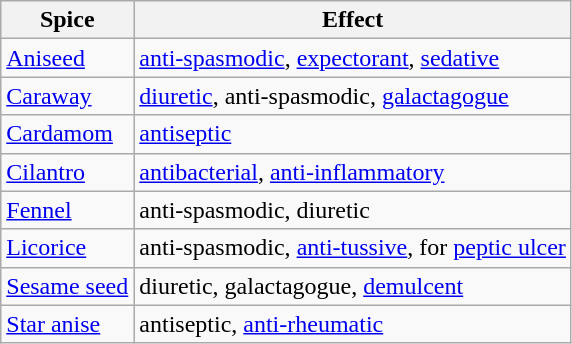<table class="wikitable">
<tr>
<th>Spice</th>
<th>Effect</th>
</tr>
<tr>
<td><a href='#'>Aniseed</a></td>
<td><a href='#'>anti-spasmodic</a>, <a href='#'>expectorant</a>, <a href='#'>sedative</a></td>
</tr>
<tr>
<td><a href='#'>Caraway</a></td>
<td><a href='#'>diuretic</a>, anti-spasmodic, <a href='#'>galactagogue</a></td>
</tr>
<tr>
<td><a href='#'>Cardamom</a></td>
<td><a href='#'>antiseptic</a></td>
</tr>
<tr>
<td><a href='#'>Cilantro</a></td>
<td><a href='#'>antibacterial</a>, <a href='#'>anti-inflammatory</a></td>
</tr>
<tr>
<td><a href='#'>Fennel</a></td>
<td>anti-spasmodic, diuretic</td>
</tr>
<tr>
<td><a href='#'>Licorice</a></td>
<td>anti-spasmodic, <a href='#'>anti-tussive</a>, for <a href='#'>peptic ulcer</a></td>
</tr>
<tr>
<td><a href='#'>Sesame seed</a></td>
<td>diuretic, galactagogue, <a href='#'>demulcent</a></td>
</tr>
<tr>
<td><a href='#'>Star anise</a></td>
<td>antiseptic, <a href='#'>anti-rheumatic</a></td>
</tr>
</table>
